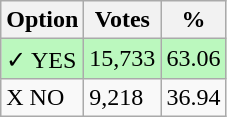<table class="wikitable">
<tr>
<th>Option</th>
<th>Votes</th>
<th>%</th>
</tr>
<tr>
<td style=background:#bbf8be>✓ YES</td>
<td style=background:#bbf8be>15,733</td>
<td style=background:#bbf8be>63.06</td>
</tr>
<tr>
<td>X NO</td>
<td>9,218</td>
<td>36.94</td>
</tr>
</table>
